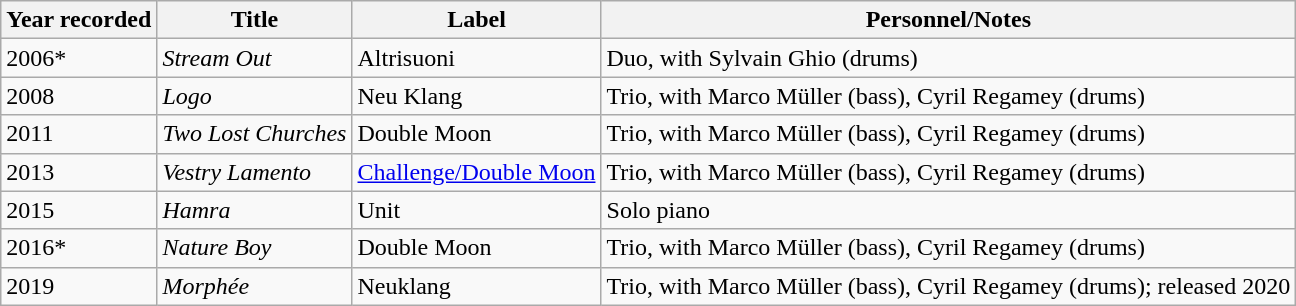<table class="wikitable sortable">
<tr>
<th>Year recorded</th>
<th>Title</th>
<th>Label</th>
<th>Personnel/Notes</th>
</tr>
<tr>
<td>2006*</td>
<td><em>Stream Out</em></td>
<td>Altrisuoni</td>
<td>Duo, with Sylvain Ghio (drums)</td>
</tr>
<tr>
<td>2008</td>
<td><em>Logo</em></td>
<td>Neu Klang</td>
<td>Trio, with Marco Müller (bass), Cyril Regamey (drums)</td>
</tr>
<tr>
<td>2011</td>
<td><em>Two Lost Churches</em></td>
<td>Double Moon</td>
<td>Trio, with Marco Müller (bass), Cyril Regamey (drums)</td>
</tr>
<tr>
<td>2013</td>
<td><em>Vestry Lamento</em></td>
<td><a href='#'>Challenge/Double Moon</a></td>
<td>Trio, with Marco Müller (bass), Cyril Regamey (drums)</td>
</tr>
<tr>
<td>2015</td>
<td><em>Hamra</em></td>
<td>Unit</td>
<td>Solo piano</td>
</tr>
<tr>
<td>2016*</td>
<td><em>Nature Boy</em></td>
<td>Double Moon</td>
<td>Trio, with Marco Müller (bass), Cyril Regamey (drums)</td>
</tr>
<tr>
<td>2019</td>
<td><em>Morphée</em></td>
<td>Neuklang</td>
<td>Trio, with Marco Müller (bass), Cyril Regamey (drums); released 2020</td>
</tr>
</table>
